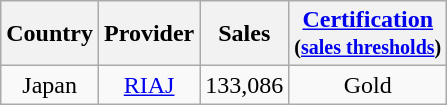<table class="wikitable" border="1">
<tr>
<th>Country</th>
<th>Provider</th>
<th>Sales</th>
<th><a href='#'>Certification</a><br><small>(<a href='#'>sales thresholds</a>)</small></th>
</tr>
<tr>
<td align="center">Japan</td>
<td align="center"><a href='#'>RIAJ</a></td>
<td align="center">133,086</td>
<td align="center">Gold</td>
</tr>
</table>
